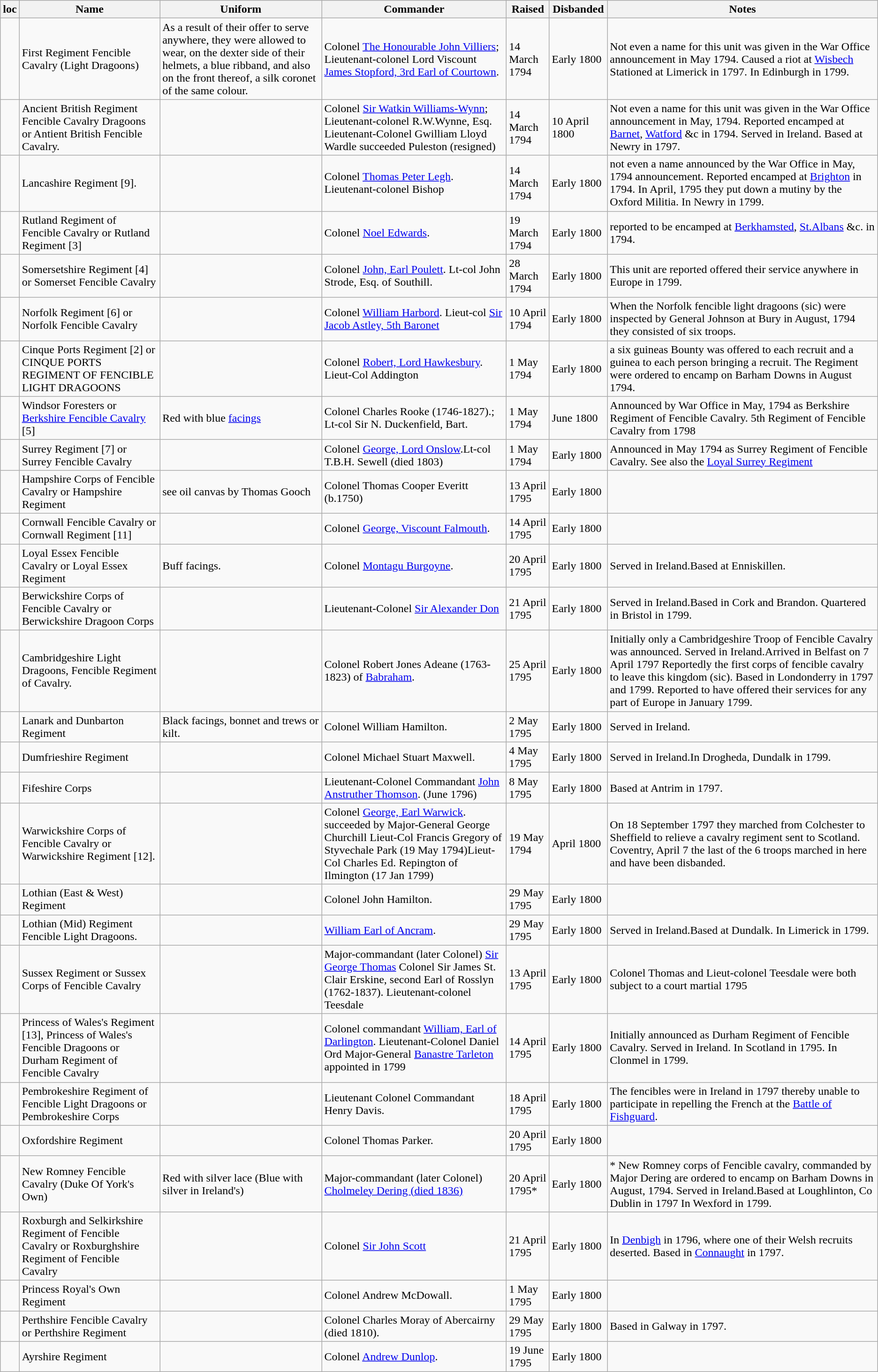<table class="wikitable">
<tr>
<th>loc</th>
<th>Name</th>
<th>Uniform</th>
<th>Commander</th>
<th>Raised</th>
<th>Disbanded</th>
<th>Notes</th>
</tr>
<tr>
<td></td>
<td>First Regiment Fencible Cavalry (Light Dragoons)</td>
<td>As a result of their offer to serve anywhere, they were allowed to wear, on the dexter side of their helmets, a blue ribband, and also on the front thereof, a silk coronet of the same colour.</td>
<td>Colonel <a href='#'>The Honourable John Villiers</a>; Lieutenant-colonel Lord Viscount <a href='#'>James Stopford, 3rd Earl of Courtown</a>. </td>
<td>14 March 1794</td>
<td>Early 1800</td>
<td>Not even a name for this unit was given in the War Office announcement in May 1794. Caused a riot at <a href='#'>Wisbech</a> Stationed at Limerick in 1797. In Edinburgh in 1799.</td>
</tr>
<tr>
<td></td>
<td>Ancient British Regiment Fencible Cavalry Dragoons or Antient British Fencible Cavalry.</td>
<td></td>
<td>Colonel <a href='#'>Sir Watkin Williams-Wynn</a>; Lieutenant-colonel R.W.Wynne, Esq. Lieutenant-Colonel Gwilliam Lloyd Wardle succeeded Puleston (resigned) </td>
<td>14 March 1794</td>
<td>10 April 1800 </td>
<td>Not even a name for this unit was given in the War Office announcement in May, 1794. Reported encamped at <a href='#'>Barnet</a>, <a href='#'>Watford</a> &c in 1794. Served in Ireland. Based at Newry in 1797.</td>
</tr>
<tr>
<td></td>
<td>Lancashire Regiment [9].</td>
<td></td>
<td>Colonel <a href='#'>Thomas Peter Legh</a>. Lieutenant-colonel Bishop</td>
<td>14 March 1794</td>
<td>Early 1800</td>
<td>not even a name announced by the War Office in May, 1794 announcement. Reported encamped at <a href='#'>Brighton</a> in 1794. In April, 1795 they put down a mutiny by the Oxford Militia. In Newry in 1799.</td>
</tr>
<tr>
<td></td>
<td>Rutland Regiment of Fencible Cavalry or Rutland Regiment [3]</td>
<td></td>
<td>Colonel <a href='#'>Noel Edwards</a>.</td>
<td>19 March 1794</td>
<td>Early 1800</td>
<td>reported to be encamped at <a href='#'>Berkhamsted</a>, <a href='#'>St.Albans</a> &c. in 1794.</td>
</tr>
<tr>
<td></td>
<td>Somersetshire Regiment [4] or Somerset Fencible Cavalry</td>
<td></td>
<td>Colonel <a href='#'>John, Earl Poulett</a>. Lt-col John Strode, Esq. of Southill.</td>
<td>28 March 1794</td>
<td>Early 1800</td>
<td>This unit are reported offered their service anywhere in Europe in 1799.</td>
</tr>
<tr>
<td></td>
<td>Norfolk Regiment [6] or Norfolk Fencible  Cavalry</td>
<td></td>
<td>Colonel <a href='#'>William Harbord</a>. Lieut-col <a href='#'>Sir Jacob Astley, 5th Baronet</a></td>
<td>10 April 1794</td>
<td>Early 1800</td>
<td>When the Norfolk fencible light dragoons (sic) were inspected by General Johnson at Bury in August, 1794 they consisted of six troops.</td>
</tr>
<tr>
<td></td>
<td>Cinque Ports Regiment [2] or CINQUE PORTS REGIMENT OF FENCIBLE LIGHT DRAGOONS</td>
<td></td>
<td>Colonel <a href='#'>Robert, Lord Hawkesbury</a>. Lieut-Col Addington</td>
<td>1 May 1794</td>
<td>Early 1800</td>
<td>a six guineas Bounty was offered to each recruit and a guinea to each person bringing a recruit. The Regiment were ordered to encamp on Barham Downs in August 1794.</td>
</tr>
<tr>
<td></td>
<td>Windsor Foresters or <a href='#'>Berkshire Fencible Cavalry</a> [5]</td>
<td>Red with blue <a href='#'>facings</a></td>
<td>Colonel Charles Rooke (1746-1827).; Lt-col Sir N. Duckenfield, Bart.</td>
<td>1 May 1794</td>
<td>June 1800</td>
<td>Announced by War Office in May, 1794 as Berkshire Regiment of Fencible Cavalry. 5th Regiment of Fencible Cavalry from 1798</td>
</tr>
<tr>
<td></td>
<td>Surrey Regiment [7] or Surrey Fencible Cavalry</td>
<td></td>
<td>Colonel <a href='#'>George, Lord Onslow</a>.Lt-col T.B.H. Sewell (died 1803)</td>
<td>1 May 1794</td>
<td>Early 1800</td>
<td>Announced in May 1794 as Surrey Regiment of Fencible Cavalry. See also the <a href='#'>Loyal Surrey Regiment</a></td>
</tr>
<tr>
<td></td>
<td>Hampshire Corps of Fencible Cavalry or Hampshire Regiment</td>
<td>see oil canvas by Thomas Gooch</td>
<td>Colonel Thomas Cooper Everitt (b.1750)</td>
<td>13 April 1795</td>
<td>Early 1800</td>
<td></td>
</tr>
<tr>
<td></td>
<td>Cornwall Fencible Cavalry or Cornwall Regiment [11]</td>
<td></td>
<td>Colonel <a href='#'>George, Viscount Falmouth</a>.</td>
<td>14 April 1795</td>
<td>Early 1800</td>
<td></td>
</tr>
<tr>
<td></td>
<td>Loyal Essex Fencible Cavalry or Loyal Essex Regiment</td>
<td>Buff facings.</td>
<td>Colonel <a href='#'>Montagu Burgoyne</a>.</td>
<td>20 April 1795</td>
<td>Early 1800</td>
<td>Served in Ireland.Based at Enniskillen.</td>
</tr>
<tr>
<td></td>
<td>Berwickshire Corps of Fencible Cavalry or Berwickshire Dragoon Corps</td>
<td></td>
<td>Lieutenant-Colonel <a href='#'>Sir Alexander Don</a></td>
<td>21 April 1795</td>
<td>Early 1800</td>
<td>Served in Ireland.Based in Cork and Brandon. Quartered in Bristol in 1799.</td>
</tr>
<tr>
<td></td>
<td>Cambridgeshire Light Dragoons, Fencible Regiment of Cavalry.</td>
<td></td>
<td>Colonel Robert Jones Adeane (1763-1823) of <a href='#'>Babraham</a>.</td>
<td>25 April 1795</td>
<td>Early 1800</td>
<td>Initially only a Cambridgeshire Troop of Fencible Cavalry was announced. Served in Ireland.Arrived in Belfast on 7 April 1797 Reportedly the first corps of fencible cavalry to leave this kingdom (sic). Based in Londonderry in 1797 and 1799. Reported to have offered their services for any part of Europe in January 1799.</td>
</tr>
<tr>
<td></td>
<td>Lanark and Dunbarton Regiment</td>
<td>Black facings, bonnet and trews or kilt.</td>
<td>Colonel William Hamilton.</td>
<td>2 May 1795</td>
<td>Early 1800</td>
<td>Served in Ireland.</td>
</tr>
<tr>
<td></td>
<td>Dumfrieshire Regiment</td>
<td></td>
<td>Colonel Michael Stuart Maxwell.</td>
<td>4 May 1795</td>
<td>Early 1800</td>
<td>Served in Ireland.In Drogheda, Dundalk in 1799.</td>
</tr>
<tr>
<td></td>
<td>Fifeshire Corps</td>
<td></td>
<td>Lieutenant-Colonel Commandant <a href='#'>John Anstruther Thomson</a>. (June 1796)</td>
<td>8 May 1795</td>
<td>Early 1800</td>
<td>Based at Antrim in 1797.</td>
</tr>
<tr>
<td></td>
<td>Warwickshire Corps of Fencible Cavalry or Warwickshire Regiment [12].</td>
<td></td>
<td>Colonel <a href='#'>George, Earl Warwick</a>. succeeded by Major-General George Churchill  Lieut-Col Francis Gregory of Styvechale Park (19 May 1794)Lieut-Col Charles Ed. Repington of Ilmington (17 Jan 1799)</td>
<td>19 May 1794</td>
<td>April  1800</td>
<td>On 18 September 1797 they marched from Colchester to Sheffield to relieve a cavalry regiment sent to Scotland. Coventry, April 7 the last of the 6 troops marched in here and have been disbanded.</td>
</tr>
<tr>
<td></td>
<td>Lothian (East & West) Regiment</td>
<td></td>
<td>Colonel John Hamilton.</td>
<td>29 May 1795</td>
<td>Early 1800</td>
<td></td>
</tr>
<tr>
<td></td>
<td>Lothian (Mid) Regiment Fencible Light Dragoons.</td>
<td></td>
<td><a href='#'>William Earl of Ancram</a>.</td>
<td>29 May 1795</td>
<td>Early 1800</td>
<td>Served in Ireland.Based at Dundalk. In Limerick in 1799.</td>
</tr>
<tr>
<td></td>
<td>Sussex Regiment or Sussex Corps of Fencible Cavalry</td>
<td></td>
<td>Major-commandant (later Colonel) <a href='#'>Sir George Thomas</a> Colonel Sir James St. Clair Erskine, second Earl of Rosslyn (1762-1837). Lieutenant-colonel Teesdale</td>
<td>13 April 1795</td>
<td>Early 1800</td>
<td>Colonel Thomas and Lieut-colonel Teesdale were both subject to a court martial 1795</td>
</tr>
<tr>
<td></td>
<td>Princess of Wales's Regiment [13], Princess of Wales's Fencible Dragoons or Durham Regiment of Fencible Cavalry</td>
<td></td>
<td>Colonel commandant <a href='#'>William, Earl of Darlington</a>. Lieutenant-Colonel Daniel Ord  Major-General <a href='#'>Banastre Tarleton</a> appointed in 1799</td>
<td>14 April 1795</td>
<td>Early 1800</td>
<td>Initially announced as Durham Regiment of Fencible Cavalry. Served in Ireland. In Scotland in 1795. In Clonmel in 1799.</td>
</tr>
<tr>
<td></td>
<td>Pembrokeshire Regiment of Fencible Light Dragoons or Pembrokeshire Corps</td>
<td></td>
<td>Lieutenant Colonel Commandant Henry Davis.</td>
<td>18 April 1795</td>
<td>Early 1800</td>
<td>The fencibles were in Ireland in 1797 thereby unable to participate in repelling the French at the <a href='#'>Battle of Fishguard</a>.</td>
</tr>
<tr>
<td></td>
<td>Oxfordshire Regiment</td>
<td></td>
<td>Colonel Thomas Parker.</td>
<td>20 April 1795</td>
<td>Early 1800</td>
<td></td>
</tr>
<tr>
<td></td>
<td>New Romney Fencible Cavalry (Duke Of York's Own)</td>
<td>Red with silver lace (Blue with silver in Ireland's)</td>
<td>Major-commandant (later Colonel) <a href='#'>Cholmeley Dering (died 1836)</a></td>
<td>20 April 1795*</td>
<td>Early 1800</td>
<td>* New Romney corps of Fencible cavalry, commanded by Major Dering are ordered to encamp on Barham Downs in August, 1794. Served in Ireland.Based at Loughlinton, Co Dublin in 1797 In Wexford in 1799.</td>
</tr>
<tr>
<td></td>
<td>Roxburgh and Selkirkshire Regiment of Fencible Cavalry or Roxburghshire Regiment of Fencible Cavalry</td>
<td></td>
<td>Colonel <a href='#'>Sir John Scott</a></td>
<td>21 April 1795</td>
<td>Early 1800</td>
<td>In <a href='#'>Denbigh</a> in 1796, where one of their Welsh recruits deserted. Based in <a href='#'>Connaught</a> in 1797.</td>
</tr>
<tr>
<td></td>
<td>Princess Royal's Own Regiment</td>
<td></td>
<td>Colonel Andrew McDowall.</td>
<td>1 May 1795</td>
<td>Early 1800</td>
<td></td>
</tr>
<tr>
<td></td>
<td>Perthshire Fencible Cavalry or Perthshire Regiment</td>
<td></td>
<td>Colonel Charles Moray of Abercairny (died 1810).</td>
<td>29 May 1795</td>
<td>Early 1800</td>
<td>Based in Galway in 1797.</td>
</tr>
<tr>
<td></td>
<td>Ayrshire Regiment</td>
<td></td>
<td>Colonel <a href='#'>Andrew Dunlop</a>.</td>
<td>19 June 1795</td>
<td>Early 1800</td>
<td></td>
</tr>
</table>
